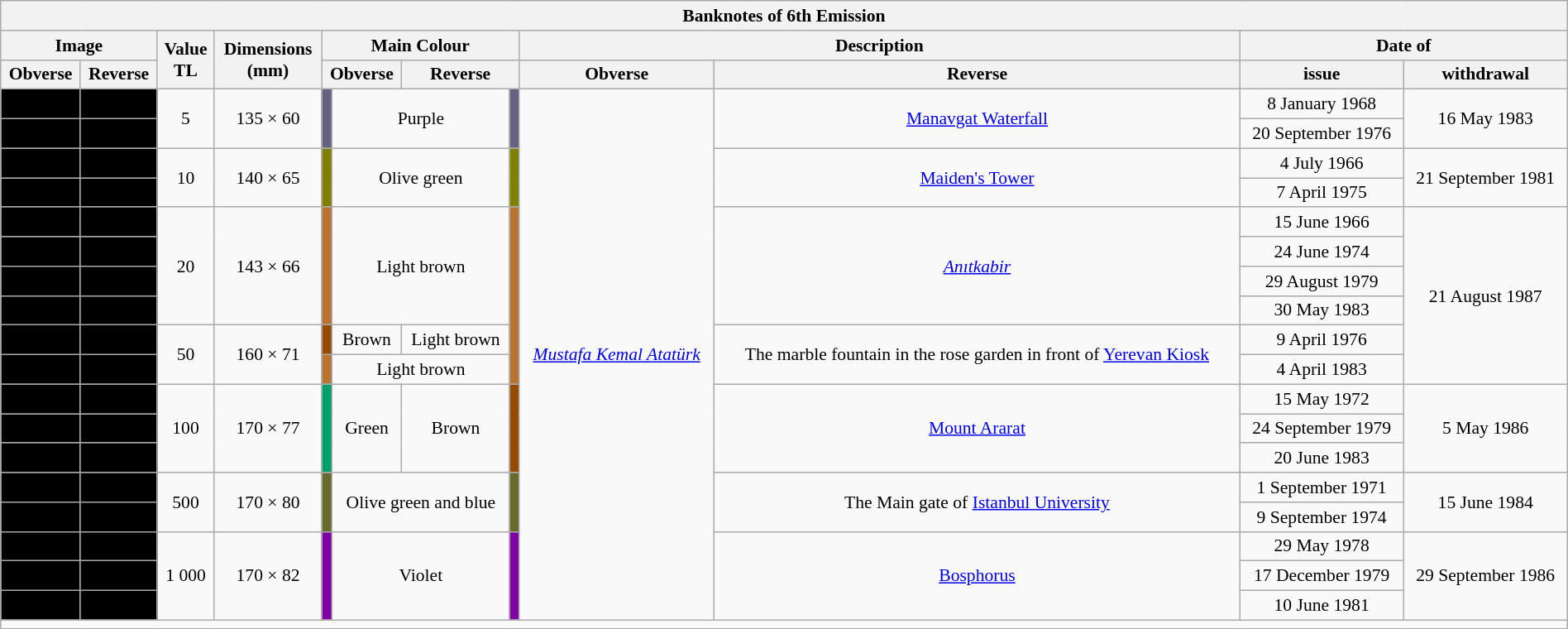<table class="wikitable collapsible autocollapse" style="font-size: 90%; width: 100%">
<tr>
<th colspan="14" style="text-align: center">Banknotes of 6th Emission </th>
</tr>
<tr style="text-align: center">
<th colspan="2">Image</th>
<th rowspan="2">Value<br>TL</th>
<th rowspan="2">Dimensions<br>(mm)</th>
<th colspan="4">Main Colour</th>
<th colspan="2">Description</th>
<th colspan="2">Date of</th>
</tr>
<tr>
<th>Obverse</th>
<th>Reverse</th>
<th colspan="2">Obverse</th>
<th colspan="2">Reverse</th>
<th>Obverse</th>
<th>Reverse</th>
<th>issue</th>
<th>withdrawal</th>
</tr>
<tr style="text-align:center;">
<td style="background:#000;"></td>
<td style="background:#000;"></td>
<td rowspan="2">5</td>
<td rowspan="2">135 × 60</td>
<td style="background:#656182;" rowspan="2"></td>
<td rowspan="2" colspan="2">Purple</td>
<td style="background:#656182;" rowspan="2"></td>
<td rowspan="18"><em><a href='#'>Mustafa Kemal Atatürk</a></em></td>
<td rowspan="2"><a href='#'>Manavgat Waterfall</a></td>
<td>8 January 1968</td>
<td rowspan="2">16 May 1983</td>
</tr>
<tr style="text-align:center;">
<td style="background:#000;"></td>
<td style="background:#000;"></td>
<td>20 September 1976</td>
</tr>
<tr style="text-align:center;">
<td style="background:#000;"></td>
<td style="background:#000;"></td>
<td rowspan="2">10</td>
<td rowspan="2">140 × 65</td>
<td style="background:#808000;" rowspan="2"></td>
<td rowspan="2" colspan="2">Olive green</td>
<td style="background:#808000;" rowspan="2"></td>
<td rowspan="2"><a href='#'>Maiden's Tower</a></td>
<td>4 July 1966</td>
<td rowspan="2">21 September 1981</td>
</tr>
<tr style="text-align:center;">
<td style="background:#000;"></td>
<td style="background:#000;"></td>
<td>7 April 1975</td>
</tr>
<tr style="text-align:center;">
<td style="background:#000;"></td>
<td style="background:#000;"></td>
<td rowspan="4">20</td>
<td rowspan="4">143 × 66</td>
<td style="background:#b87333;" rowspan="4"></td>
<td rowspan="4" colspan="2">Light brown</td>
<td style="background:#b87333;" rowspan="6"></td>
<td rowspan="4"><em><a href='#'>Anıtkabir</a></em></td>
<td>15 June 1966</td>
<td rowspan="6">21 August 1987</td>
</tr>
<tr style="text-align:center;">
<td style="background:#000;"></td>
<td style="background:#000;"></td>
<td>24 June 1974</td>
</tr>
<tr style="text-align:center;">
<td style="background:#000;"></td>
<td style="background:#000;"></td>
<td>29 August 1979</td>
</tr>
<tr style="text-align:center;">
<td style="background:#000;"></td>
<td style="background:#000;"></td>
<td>30 May 1983</td>
</tr>
<tr style="text-align:center;">
<td style="background:#000;"></td>
<td style="background:#000;"></td>
<td rowspan="2">50</td>
<td rowspan="2">160 × 71</td>
<td style="background:#964b00;"></td>
<td>Brown</td>
<td>Light brown</td>
<td rowspan="2">The marble fountain in the rose garden in front of <a href='#'>Yerevan Kiosk</a></td>
<td>9 April 1976</td>
</tr>
<tr style="text-align:center;">
<td style="background:#000;"></td>
<td style="background:#000;"></td>
<td style="background:#b87333;"></td>
<td colspan="2">Light brown</td>
<td>4 April 1983</td>
</tr>
<tr style="text-align:center;">
<td style="background:#000;"></td>
<td style="background:#000;"></td>
<td rowspan="3">100</td>
<td rowspan="3">170 × 77</td>
<td style="background:#009f6b;" rowspan="3"></td>
<td rowspan="3">Green</td>
<td rowspan="3">Brown</td>
<td style="background:#964b00;" rowspan="3"></td>
<td rowspan="3"><a href='#'>Mount Ararat</a></td>
<td>15 May 1972</td>
<td rowspan="3">5 May 1986</td>
</tr>
<tr style="text-align:center;">
<td style="background:#000;"></td>
<td style="background:#000;"></td>
<td>24 September 1979</td>
</tr>
<tr style="text-align:center;">
<td style="background:#000;"></td>
<td style="background:#000;"></td>
<td>20 June 1983</td>
</tr>
<tr style="text-align:center;">
<td style="background:#000;"></td>
<td style="background:#000;"></td>
<td rowspan="2">500</td>
<td rowspan="2">170 × 80</td>
<td style="background:#69692e;" rowspan="2"></td>
<td colspan="2" rowspan="2">Olive green and blue</td>
<td style="background:#69692e;" rowspan="2"></td>
<td rowspan="2">The Main gate of <a href='#'>Istanbul University</a></td>
<td>1 September 1971</td>
<td rowspan="2">15 June 1984</td>
</tr>
<tr style="text-align:center;">
<td style="background:#000;"></td>
<td style="background:#000;"></td>
<td>9 September 1974</td>
</tr>
<tr style="text-align:center;">
<td style="background:#000;"></td>
<td style="background:#000;"></td>
<td rowspan="3">1 000</td>
<td rowspan="3">170 × 82</td>
<td style="background:#8000a3;" rowspan="3"></td>
<td colspan="2" rowspan="3">Violet</td>
<td style="background:#8000a3;" rowspan="3"></td>
<td rowspan="3"><a href='#'>Bosphorus</a></td>
<td>29 May 1978</td>
<td rowspan="3">29 September 1986</td>
</tr>
<tr style="text-align:center;">
<td style="background:#000;"></td>
<td style="background:#000;"></td>
<td>17 December 1979</td>
</tr>
<tr style="text-align:center;">
<td style="background:#000;"></td>
<td style="background:#000;"></td>
<td>10 June 1981</td>
</tr>
<tr>
<td colspan="14"></td>
</tr>
</table>
